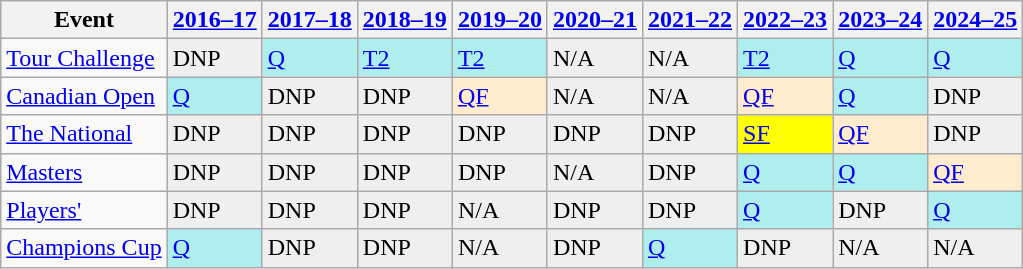<table class="wikitable">
<tr>
<th>Event</th>
<th><a href='#'>2016–17</a></th>
<th><a href='#'>2017–18</a></th>
<th><a href='#'>2018–19</a></th>
<th><a href='#'>2019–20</a></th>
<th><a href='#'>2020–21</a></th>
<th><a href='#'>2021–22</a></th>
<th><a href='#'>2022–23</a></th>
<th><a href='#'>2023–24</a></th>
<th><a href='#'>2024–25</a></th>
</tr>
<tr>
<td><a href='#'>Tour Challenge</a></td>
<td style="background:#EFEFEF;">DNP</td>
<td style="background:#afeeee;"><a href='#'>Q</a></td>
<td style="background:#afeeee;"><a href='#'>T2</a></td>
<td style="background:#afeeee;"><a href='#'>T2</a></td>
<td style="background:#EFEFEF;">N/A</td>
<td style="background:#EFEFEF;">N/A</td>
<td style="background:#afeeee;"><a href='#'>T2</a></td>
<td style="background:#afeeee;"><a href='#'>Q</a></td>
<td style="background:#afeeee;"><a href='#'>Q</a></td>
</tr>
<tr>
<td><a href='#'>Canadian Open</a></td>
<td style="background:#afeeee;"><a href='#'>Q</a></td>
<td style="background:#EFEFEF;">DNP</td>
<td style="background:#EFEFEF;">DNP</td>
<td style="background:#ffebcd;"><a href='#'>QF</a></td>
<td style="background:#EFEFEF;">N/A</td>
<td style="background:#EFEFEF;">N/A</td>
<td style="background:#ffebcd;"><a href='#'>QF</a></td>
<td style="background:#afeeee;"><a href='#'>Q</a></td>
<td style="background:#EFEFEF;">DNP</td>
</tr>
<tr>
<td><a href='#'>The National</a></td>
<td style="background:#EFEFEF;">DNP</td>
<td style="background:#EFEFEF;">DNP</td>
<td style="background:#EFEFEF;">DNP</td>
<td style="background:#EFEFEF;">DNP</td>
<td style="background:#EFEFEF;">DNP</td>
<td style="background:#EFEFEF;">DNP</td>
<td style="background:yellow;"><a href='#'>SF</a></td>
<td style="background:#ffebcd;"><a href='#'>QF</a></td>
<td style="background:#EFEFEF;">DNP</td>
</tr>
<tr>
<td><a href='#'>Masters</a></td>
<td style="background:#EFEFEF;">DNP</td>
<td style="background:#EFEFEF;">DNP</td>
<td style="background:#EFEFEF;">DNP</td>
<td style="background:#EFEFEF;">DNP</td>
<td style="background:#EFEFEF;">N/A</td>
<td style="background:#EFEFEF;">DNP</td>
<td style="background:#afeeee;"><a href='#'>Q</a></td>
<td style="background:#afeeee;"><a href='#'>Q</a></td>
<td style="background:#ffebcd;"><a href='#'>QF</a></td>
</tr>
<tr>
<td><a href='#'>Players'</a></td>
<td style="background:#EFEFEF;">DNP</td>
<td style="background:#EFEFEF;">DNP</td>
<td style="background:#EFEFEF;">DNP</td>
<td style="background:#EFEFEF;">N/A</td>
<td style="background:#EFEFEF;">DNP</td>
<td style="background:#EFEFEF;">DNP</td>
<td style="background:#afeeee;"><a href='#'>Q</a></td>
<td style="background:#EFEFEF;">DNP</td>
<td style="background:#afeeee;"><a href='#'>Q</a></td>
</tr>
<tr>
<td><a href='#'>Champions Cup</a></td>
<td style="background:#afeeee;"><a href='#'>Q</a></td>
<td style="background:#EFEFEF;">DNP</td>
<td style="background:#EFEFEF;">DNP</td>
<td style="background:#EFEFEF;">N/A</td>
<td style="background:#EFEFEF;">DNP</td>
<td style="background:#afeeee;"><a href='#'>Q</a></td>
<td style="background:#EFEFEF;">DNP</td>
<td style="background:#EFEFEF;">N/A</td>
<td style="background:#EFEFEF;">N/A</td>
</tr>
</table>
